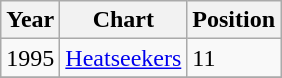<table class="wikitable">
<tr>
<th>Year</th>
<th>Chart</th>
<th>Position</th>
</tr>
<tr>
<td>1995</td>
<td><a href='#'>Heatseekers</a></td>
<td>11</td>
</tr>
<tr>
</tr>
</table>
